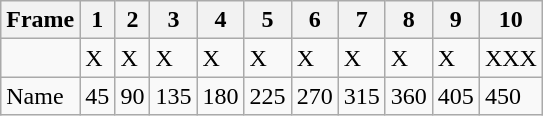<table class="wikitable">
<tr>
<th>Frame</th>
<th>1</th>
<th>2</th>
<th>3</th>
<th>4</th>
<th>5</th>
<th>6</th>
<th>7</th>
<th>8</th>
<th>9</th>
<th>10</th>
</tr>
<tr>
<td></td>
<td>X</td>
<td>X</td>
<td>X</td>
<td>X</td>
<td>X</td>
<td>X</td>
<td>X</td>
<td>X</td>
<td>X</td>
<td>XXX</td>
</tr>
<tr>
<td>Name</td>
<td>45</td>
<td>90</td>
<td>135</td>
<td>180</td>
<td>225</td>
<td>270</td>
<td>315</td>
<td>360</td>
<td>405</td>
<td>450</td>
</tr>
</table>
